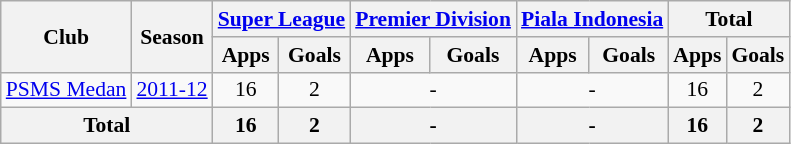<table class="wikitable" style="font-size:90%; text-align:center;">
<tr>
<th rowspan="2">Club</th>
<th rowspan="2">Season</th>
<th colspan="2"><a href='#'>Super League</a></th>
<th colspan="2"><a href='#'>Premier Division</a></th>
<th colspan="2"><a href='#'>Piala Indonesia</a></th>
<th colspan="2">Total</th>
</tr>
<tr>
<th>Apps</th>
<th>Goals</th>
<th>Apps</th>
<th>Goals</th>
<th>Apps</th>
<th>Goals</th>
<th>Apps</th>
<th>Goals</th>
</tr>
<tr>
<td rowspan="1"><a href='#'>PSMS Medan</a></td>
<td><a href='#'>2011-12</a></td>
<td>16</td>
<td>2</td>
<td colspan="2">-</td>
<td colspan="2">-</td>
<td>16</td>
<td>2</td>
</tr>
<tr>
<th colspan="2">Total</th>
<th>16</th>
<th>2</th>
<th colspan="2">-</th>
<th colspan="2">-</th>
<th>16</th>
<th>2</th>
</tr>
</table>
